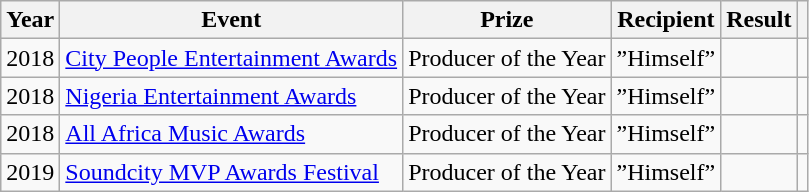<table class ="sortable wikitable">
<tr>
<th scope="col">Year</th>
<th scope="col">Event</th>
<th scope="col">Prize</th>
<th scope="col">Recipient</th>
<th scope="col">Result</th>
<th scope="col" class="unsortable"></th>
</tr>
<tr>
<td>2018</td>
<td><a href='#'>City People Entertainment Awards</a></td>
<td>Producer of the Year</td>
<td>”Himself”</td>
<td></td>
<td></td>
</tr>
<tr>
<td>2018</td>
<td><a href='#'>Nigeria Entertainment Awards</a></td>
<td>Producer of the Year</td>
<td>”Himself”</td>
<td></td>
<td></td>
</tr>
<tr>
<td>2018</td>
<td><a href='#'>All Africa Music Awards</a></td>
<td>Producer of the Year</td>
<td>”Himself”</td>
<td></td>
<td></td>
</tr>
<tr>
<td rowspan=“1”>2019</td>
<td><a href='#'>Soundcity MVP Awards Festival</a></td>
<td>Producer of the Year</td>
<td>”Himself”</td>
<td></td>
<td></td>
</tr>
</table>
